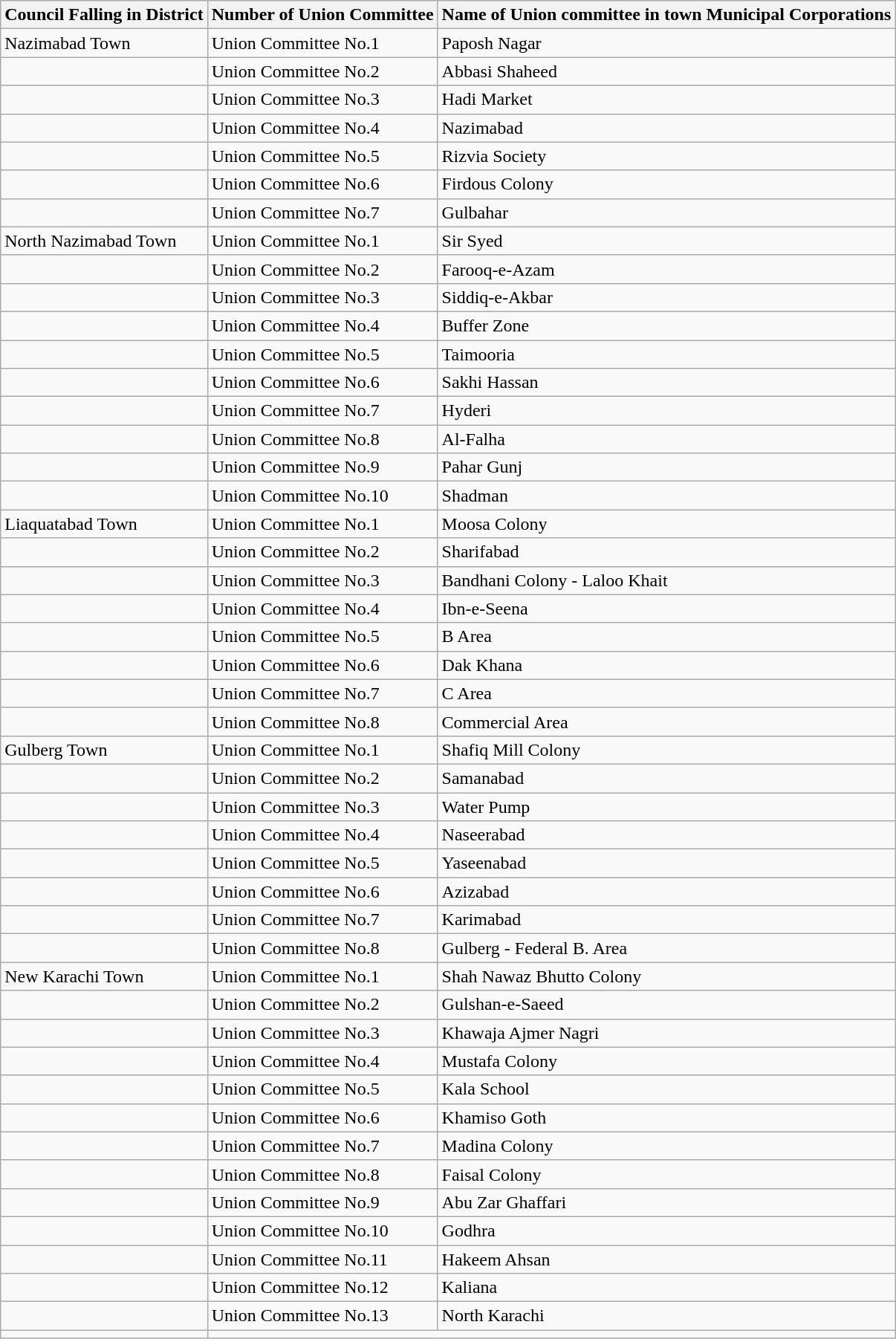<table class="wikitable">
<tr>
<th>Council Falling in District</th>
<th>Number of Union Committee</th>
<th>Name of Union committee in town Municipal Corporations</th>
</tr>
<tr>
<td>Nazimabad Town</td>
<td>Union Committee No.1</td>
<td>Paposh Nagar</td>
</tr>
<tr>
<td></td>
<td>Union Committee No.2</td>
<td>Abbasi Shaheed</td>
</tr>
<tr>
<td></td>
<td>Union Committee No.3</td>
<td>Hadi Market</td>
</tr>
<tr>
<td></td>
<td>Union Committee No.4</td>
<td>Nazimabad</td>
</tr>
<tr>
<td></td>
<td>Union Committee No.5</td>
<td>Rizvia Society</td>
</tr>
<tr>
<td></td>
<td>Union Committee No.6</td>
<td>Firdous Colony</td>
</tr>
<tr>
<td></td>
<td>Union Committee No.7</td>
<td>Gulbahar</td>
</tr>
<tr>
<td>North Nazimabad Town</td>
<td>Union Committee No.1</td>
<td>Sir Syed</td>
</tr>
<tr>
<td></td>
<td>Union Committee No.2</td>
<td>Farooq-e-Azam</td>
</tr>
<tr>
<td></td>
<td>Union Committee No.3</td>
<td>Siddiq-e-Akbar</td>
</tr>
<tr>
<td></td>
<td>Union Committee No.4</td>
<td>Buffer Zone</td>
</tr>
<tr>
<td></td>
<td>Union Committee No.5</td>
<td>Taimooria</td>
</tr>
<tr>
<td></td>
<td>Union Committee No.6</td>
<td>Sakhi Hassan</td>
</tr>
<tr>
<td></td>
<td>Union Committee No.7</td>
<td>Hyderi</td>
</tr>
<tr>
<td></td>
<td>Union Committee No.8</td>
<td>Al-Falha</td>
</tr>
<tr>
<td></td>
<td>Union Committee No.9</td>
<td>Pahar Gunj</td>
</tr>
<tr>
<td></td>
<td>Union Committee No.10</td>
<td>Shadman</td>
</tr>
<tr>
<td>Liaquatabad Town</td>
<td>Union Committee No.1</td>
<td>Moosa Colony</td>
</tr>
<tr>
<td></td>
<td>Union Committee No.2</td>
<td>Sharifabad</td>
</tr>
<tr>
<td></td>
<td>Union Committee No.3</td>
<td>Bandhani Colony - Laloo Khait</td>
</tr>
<tr>
<td></td>
<td>Union Committee No.4</td>
<td>Ibn-e-Seena</td>
</tr>
<tr>
<td></td>
<td>Union Committee No.5</td>
<td>B Area</td>
</tr>
<tr>
<td></td>
<td>Union Committee No.6</td>
<td>Dak Khana</td>
</tr>
<tr>
<td></td>
<td>Union Committee No.7</td>
<td>C Area</td>
</tr>
<tr>
<td></td>
<td>Union Committee No.8</td>
<td>Commercial Area</td>
</tr>
<tr>
<td>Gulberg Town</td>
<td>Union Committee No.1</td>
<td>Shafiq Mill Colony</td>
</tr>
<tr>
<td></td>
<td>Union Committee No.2</td>
<td>Samanabad</td>
</tr>
<tr>
<td></td>
<td>Union Committee No.3</td>
<td>Water Pump</td>
</tr>
<tr>
<td></td>
<td>Union Committee No.4</td>
<td>Naseerabad</td>
</tr>
<tr>
<td></td>
<td>Union Committee No.5</td>
<td>Yaseenabad</td>
</tr>
<tr>
<td></td>
<td>Union Committee No.6</td>
<td>Azizabad</td>
</tr>
<tr>
<td></td>
<td>Union Committee No.7</td>
<td>Karimabad</td>
</tr>
<tr>
<td></td>
<td>Union Committee No.8</td>
<td>Gulberg - Federal B. Area</td>
</tr>
<tr>
<td>New Karachi Town</td>
<td>Union Committee No.1</td>
<td>Shah Nawaz Bhutto Colony</td>
</tr>
<tr>
<td></td>
<td>Union Committee No.2</td>
<td>Gulshan-e-Saeed</td>
</tr>
<tr>
<td></td>
<td>Union Committee No.3</td>
<td>Khawaja Ajmer Nagri</td>
</tr>
<tr>
<td></td>
<td>Union Committee No.4</td>
<td>Mustafa Colony</td>
</tr>
<tr>
<td></td>
<td>Union Committee No.5</td>
<td>Kala School</td>
</tr>
<tr>
<td></td>
<td>Union Committee No.6</td>
<td>Khamiso Goth</td>
</tr>
<tr>
<td></td>
<td>Union Committee No.7</td>
<td>Madina Colony</td>
</tr>
<tr>
<td></td>
<td>Union Committee No.8</td>
<td>Faisal Colony</td>
</tr>
<tr>
<td></td>
<td>Union Committee No.9</td>
<td>Abu Zar Ghaffari</td>
</tr>
<tr>
<td></td>
<td>Union Committee No.10</td>
<td>Godhra</td>
</tr>
<tr>
<td></td>
<td>Union Committee No.11</td>
<td>Hakeem Ahsan</td>
</tr>
<tr>
<td></td>
<td>Union Committee No.12</td>
<td>Kaliana</td>
</tr>
<tr>
<td></td>
<td>Union Committee No.13</td>
<td>North Karachi</td>
</tr>
<tr>
<td></td>
</tr>
</table>
